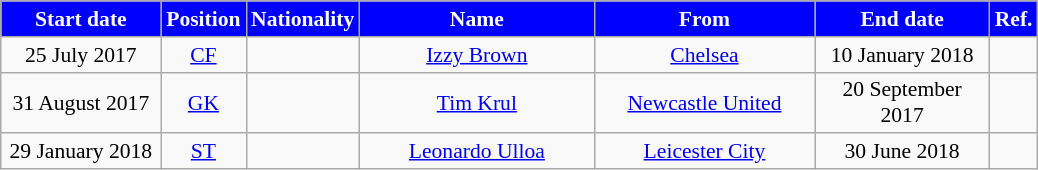<table class="wikitable"  style="text-align:center; font-size:90%; ">
<tr>
<th style="background:#0000FF; color:#FFFFFF; width:100px;">Start date</th>
<th style="background:#0000FF; color:#FFFFFF; width:50px;">Position</th>
<th style="background:#0000FF; color:#FFFFFF; width:50px;">Nationality</th>
<th style="background:#0000FF; color:#FFFFFF; width:150px;">Name</th>
<th style="background:#0000FF; color:#FFFFFF; width:140px;">From</th>
<th style="background:#0000FF; color:#FFFFFF; width:110px;">End date</th>
<th style="background:#0000FF; color:#FFFFFF; width:25px;">Ref.</th>
</tr>
<tr>
<td>25 July 2017</td>
<td><a href='#'>CF</a></td>
<td></td>
<td><a href='#'>Izzy Brown</a></td>
<td><a href='#'>Chelsea</a></td>
<td>10 January 2018</td>
<td></td>
</tr>
<tr>
<td>31 August 2017</td>
<td><a href='#'>GK</a></td>
<td></td>
<td><a href='#'>Tim Krul</a></td>
<td><a href='#'>Newcastle United</a></td>
<td>20 September 2017</td>
<td></td>
</tr>
<tr>
<td>29 January 2018</td>
<td><a href='#'>ST</a></td>
<td></td>
<td><a href='#'>Leonardo Ulloa</a></td>
<td><a href='#'>Leicester City</a></td>
<td>30 June 2018</td>
<td></td>
</tr>
</table>
